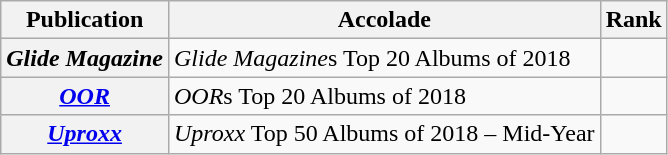<table class="wikitable sortable plainrowheaders">
<tr>
<th scope="col">Publication</th>
<th scope="col">Accolade</th>
<th scope="col">Rank</th>
</tr>
<tr>
<th scope="row"><em>Glide Magazine</em></th>
<td><em>Glide Magazine</em>s Top 20 Albums of 2018</td>
<td></td>
</tr>
<tr>
<th scope="row"><em><a href='#'>OOR</a></em></th>
<td><em>OOR</em>s Top 20 Albums of 2018</td>
<td></td>
</tr>
<tr>
<th scope="row"><em><a href='#'>Uproxx</a></em></th>
<td><em>Uproxx</em> Top 50 Albums of 2018 – Mid-Year</td>
<td></td>
</tr>
</table>
